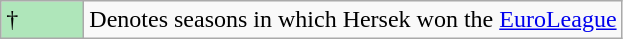<table class="wikitable">
<tr>
<td style="background:#AFE6BA; width:3em;">†</td>
<td>Denotes seasons in which Hersek won the <a href='#'>EuroLeague</a></td>
</tr>
</table>
